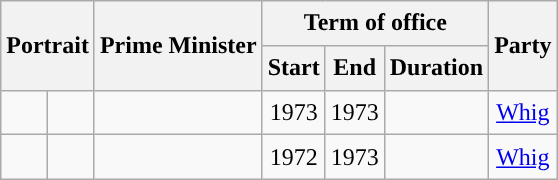<table class="wikitable sortable mw-collapsible sticky-header-multi" style="line-height:1.4em; text-align:center;">
<tr>
<th rowspan=2 colspan=2 scope="col" class=unsortable>Portrait</th>
<th rowspan=2 scope="col" class=unsortable>Prime Minister</th>
<th colspan=3 scope="colgroup">Term of office</th>
<th rowspan=2 scope="col">Party</th>
</tr>
<tr>
<th scope="col">Start</th>
<th scope="col">End</th>
<th scope="col">Duration</th>
</tr>
<tr>
<td style="background:"></td>
<td></td>
<td></td>
<td class=nowrap> 1973</td>
<td class=nowrap> 1973</td>
<td></td>
<td><a href='#'>Whig</a></td>
</tr>
<tr>
<td style="background:"></td>
<td></td>
<td></td>
<td class=nowrap> 1972</td>
<td class=nowrap> 1973</td>
<td></td>
<td><a href='#'>Whig</a></td>
</tr>
</table>
